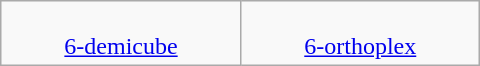<table class=wikitable align=right width=320>
<tr align=center>
<td><br><a href='#'>6-demicube</a><br></td>
<td><br><a href='#'>6-orthoplex</a><br></td>
</tr>
</table>
